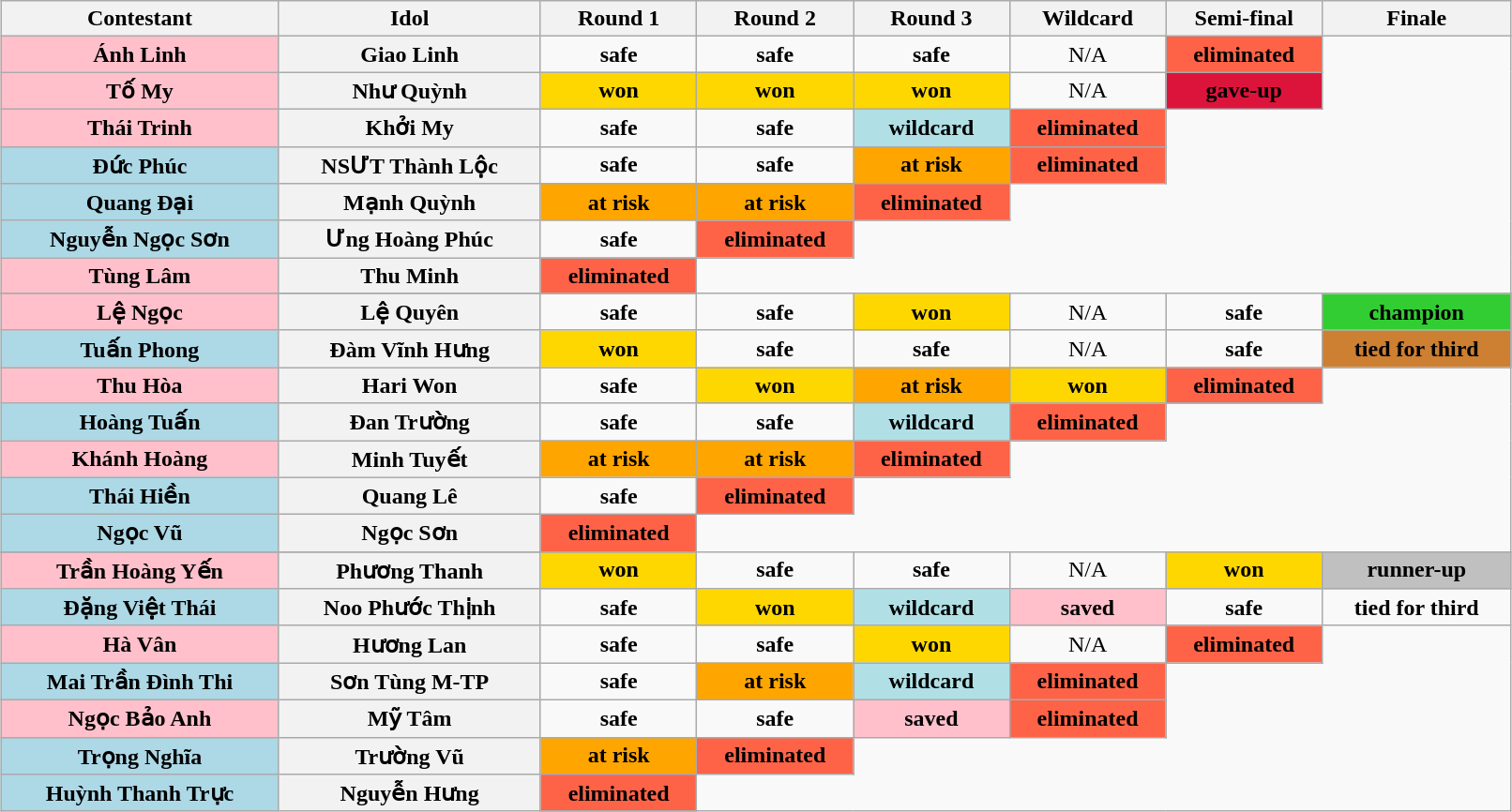<table class="sortable wikitable" style="margin:auto; text-align:center; white-space:nowrap; width:85%;">
<tr>
<th>Contestant</th>
<th>Idol</th>
<th>Round 1</th>
<th>Round 2</th>
<th>Round 3</th>
<th>Wildcard</th>
<th>Semi-final</th>
<th>Finale</th>
</tr>
<tr>
<th style="background:pink">Ánh Linh</th>
<th>Giao Linh</th>
<td><strong>safe</strong></td>
<td><strong>safe</strong></td>
<td><strong>safe</strong></td>
<td>N/A</td>
<td style="background:tomato"><strong>eliminated</strong></td>
</tr>
<tr>
<th style="background:pink">Tố My</th>
<th>Như Quỳnh</th>
<td style="background:gold"><strong>won</strong></td>
<td style="background:gold"><strong>won</strong></td>
<td style="background:gold"><strong>won</strong></td>
<td>N/A</td>
<td style="background:crimson;"><strong>gave-up</strong></td>
</tr>
<tr>
<th style="background:pink">Thái Trinh</th>
<th>Khởi My</th>
<td><strong>safe</strong></td>
<td><strong>safe</strong></td>
<td style="background:#B0E0E6;"><strong>wildcard</strong></td>
<td style="background:tomato"><strong>eliminated</strong></td>
</tr>
<tr>
<th style="background:lightblue">Đức Phúc</th>
<th>NSƯT Thành Lộc</th>
<td><strong>safe</strong></td>
<td><strong>safe</strong></td>
<td style="background:orange"><strong>at risk</strong></td>
<td style="background:tomato"><strong>eliminated</strong></td>
</tr>
<tr>
<th style="background:lightblue">Quang Đại</th>
<th>Mạnh Quỳnh</th>
<td style="background:orange"><strong>at risk</strong></td>
<td style="background:orange"><strong>at risk</strong></td>
<td style="background:tomato"><strong>eliminated</strong></td>
</tr>
<tr>
<th style="background:lightblue">Nguyễn Ngọc Sơn</th>
<th>Ưng Hoàng Phúc</th>
<td><strong>safe</strong></td>
<td style="background:tomato"><strong>eliminated</strong></td>
</tr>
<tr>
<th style="background:pink">Tùng Lâm</th>
<th>Thu Minh</th>
<td style="background:tomato"><strong>eliminated</strong></td>
</tr>
<tr>
</tr>
<tr>
<th style="background:pink">Lệ Ngọc</th>
<th>Lệ Quyên</th>
<td><strong>safe</strong></td>
<td><strong>safe</strong></td>
<td style="background:gold"><strong>won</strong></td>
<td>N/A</td>
<td><strong>safe</strong></td>
<td style="background:limegreen"><strong>champion</strong></td>
</tr>
<tr>
<th style="background:lightblue">Tuấn Phong</th>
<th>Đàm Vĩnh Hưng</th>
<td style="background:gold"><strong>won</strong></td>
<td><strong>safe</strong></td>
<td><strong>safe</strong></td>
<td>N/A</td>
<td><strong>safe</strong></td>
<td style="background:#CD7F32"><strong>tied for third</strong></td>
</tr>
<tr>
<th style="background:pink">Thu Hòa</th>
<th>Hari Won</th>
<td><strong>safe</strong></td>
<td style="background:gold"><strong>won</strong></td>
<td style="background:orange"><strong>at risk</strong></td>
<td style="background:gold"><strong>won</strong></td>
<td style="background:tomato"><strong>eliminated</strong></td>
</tr>
<tr>
<th style="background:lightblue">Hoàng Tuấn</th>
<th>Đan Trường</th>
<td><strong>safe</strong></td>
<td><strong>safe</strong></td>
<td style="background:#B0E0E6;"><strong>wildcard</strong></td>
<td style="background:tomato"><strong>eliminated</strong></td>
</tr>
<tr>
<th style="background:pink">Khánh Hoàng</th>
<th>Minh Tuyết</th>
<td style="background:orange"><strong>at risk</strong></td>
<td style="background:orange"><strong>at risk</strong></td>
<td style="background:tomato"><strong>eliminated</strong></td>
</tr>
<tr>
<th style="background:lightblue">Thái Hiền</th>
<th>Quang Lê</th>
<td><strong>safe</strong></td>
<td style="background:tomato"><strong>eliminated</strong></td>
</tr>
<tr>
<th style="background:lightblue">Ngọc Vũ</th>
<th>Ngọc Sơn</th>
<td style="background:tomato"><strong>eliminated</strong></td>
</tr>
<tr>
</tr>
<tr>
<th style="background:pink">Trần Hoàng Yến</th>
<th>Phương Thanh</th>
<td style="background:gold"><strong>won</strong></td>
<td><strong>safe</strong></td>
<td><strong>safe</strong></td>
<td>N/A</td>
<td style="background:gold"><strong>won</strong></td>
<td style="background:silver"><strong>runner-up</strong></td>
</tr>
<tr>
<th style="background:lightblue">Đặng Việt Thái</th>
<th>Noo Phước Thịnh</th>
<td><strong>safe</strong></td>
<td style="background:gold"><strong>won</strong></td>
<td style="background:#B0E0E6;"><strong>wildcard</strong></td>
<td style="background:pink"><strong>saved</strong></td>
<td><strong>safe</strong></td>
<td><strong>tied for third</strong></td>
</tr>
<tr>
<th style="background:pink">Hà Vân</th>
<th>Hương Lan</th>
<td><strong>safe</strong></td>
<td><strong>safe</strong></td>
<td style="background:gold"><strong>won</strong></td>
<td>N/A</td>
<td style="background:tomato"><strong>eliminated</strong></td>
</tr>
<tr>
<th style="background:lightblue">Mai Trần Đình Thi</th>
<th>Sơn Tùng M-TP</th>
<td><strong>safe</strong></td>
<td style="background:orange"><strong>at risk</strong></td>
<td style="background:#B0E0E6;"><strong>wildcard</strong></td>
<td style="background:tomato"><strong>eliminated</strong></td>
</tr>
<tr>
<th style="background:pink">Ngọc Bảo Anh</th>
<th>Mỹ Tâm</th>
<td><strong>safe</strong></td>
<td><strong>safe</strong></td>
<td style="background:pink"><strong>saved</strong></td>
<td style="background:tomato"><strong>eliminated</strong></td>
</tr>
<tr>
<th style="background:lightblue">Trọng Nghĩa</th>
<th>Trường Vũ</th>
<td style="background:orange"><strong>at risk</strong></td>
<td style="background:tomato"><strong>eliminated</strong></td>
</tr>
<tr>
<th style="background:lightblue">Huỳnh Thanh Trực</th>
<th>Nguyễn Hưng</th>
<td style="background:tomato"><strong>eliminated</strong></td>
</tr>
</table>
